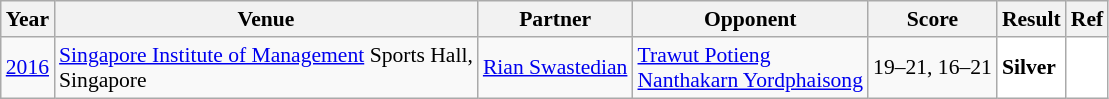<table class="sortable wikitable" style="font-size: 90%;">
<tr>
<th>Year</th>
<th>Venue</th>
<th>Partner</th>
<th>Opponent</th>
<th>Score</th>
<th>Result</th>
<th>Ref</th>
</tr>
<tr>
<td align="center"><a href='#'>2016</a></td>
<td align="left"><a href='#'>Singapore Institute of Management</a> Sports Hall,<br> Singapore</td>
<td align="left"> <a href='#'>Rian Swastedian</a></td>
<td align="left"> <a href='#'>Trawut Potieng</a><br> <a href='#'>Nanthakarn Yordphaisong</a></td>
<td align="left">19–21, 16–21</td>
<td style="text-align:left; background:white"> <strong>Silver</strong></td>
<td style="text-align:center; background:white"></td>
</tr>
</table>
